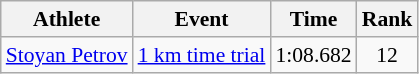<table class=wikitable style="font-size:90%">
<tr>
<th>Athlete</th>
<th>Event</th>
<th>Time</th>
<th>Rank</th>
</tr>
<tr align=center>
<td align=left><a href='#'>Stoyan Petrov</a></td>
<td align=left><a href='#'>1 km time trial</a></td>
<td>1:08.682</td>
<td>12</td>
</tr>
</table>
